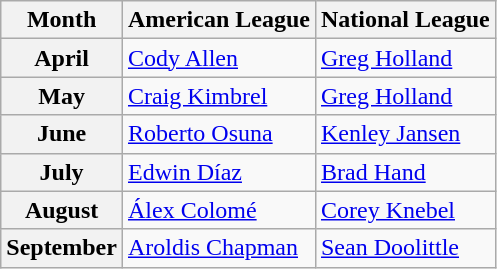<table class="wikitable">
<tr>
<th>Month</th>
<th>American League</th>
<th>National League</th>
</tr>
<tr>
<th>April</th>
<td><a href='#'>Cody Allen</a></td>
<td><a href='#'>Greg Holland</a></td>
</tr>
<tr>
<th>May</th>
<td><a href='#'>Craig Kimbrel</a></td>
<td><a href='#'>Greg Holland</a></td>
</tr>
<tr>
<th>June</th>
<td><a href='#'>Roberto Osuna</a></td>
<td><a href='#'>Kenley Jansen</a></td>
</tr>
<tr>
<th>July</th>
<td><a href='#'>Edwin Díaz</a></td>
<td><a href='#'>Brad Hand</a></td>
</tr>
<tr>
<th>August</th>
<td><a href='#'>Álex Colomé</a></td>
<td><a href='#'>Corey Knebel</a></td>
</tr>
<tr>
<th>September</th>
<td><a href='#'>Aroldis Chapman</a></td>
<td><a href='#'>Sean Doolittle</a></td>
</tr>
</table>
